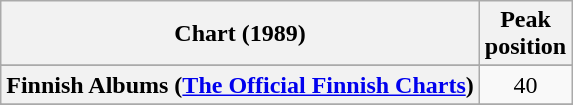<table class="wikitable sortable plainrowheaders" style="text-align:center">
<tr>
<th scope="col">Chart (1989)</th>
<th scope="col">Peak<br>position</th>
</tr>
<tr>
</tr>
<tr>
<th scope="row">Finnish Albums (<a href='#'>The Official Finnish Charts</a>)</th>
<td align="center">40</td>
</tr>
<tr>
</tr>
<tr>
</tr>
<tr>
</tr>
<tr>
</tr>
<tr>
</tr>
</table>
